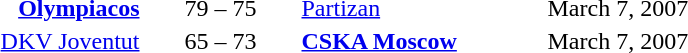<table style="text-align:center">
<tr>
<th width=160></th>
<th width=100></th>
<th width=160></th>
<th width=200></th>
</tr>
<tr>
<td align=right><strong><a href='#'>Olympiacos</a></strong> </td>
<td>79 – 75</td>
<td align=left> <a href='#'>Partizan</a></td>
<td align=left>March 7, 2007</td>
</tr>
<tr>
<td align=right><a href='#'>DKV Joventut</a> </td>
<td>65 – 73</td>
<td align=left> <strong><a href='#'>CSKA Moscow</a></strong></td>
<td align=left>March 7, 2007</td>
</tr>
</table>
